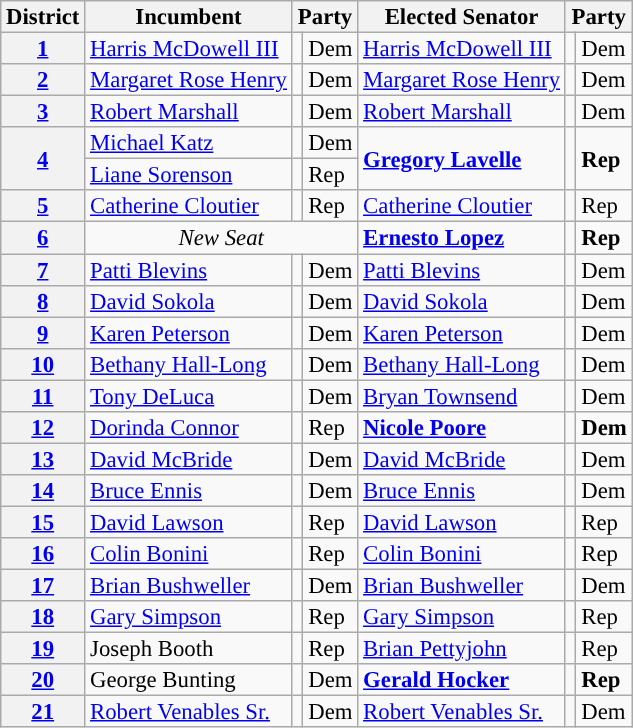<table class="sortable wikitable" style="font-size:95%;line-height:14px;">
<tr>
<th colspan="1">District</th>
<th class="unsortable">Incumbent</th>
<th colspan="2">Party</th>
<th class="unsortable">Elected Senator</th>
<th colspan="2">Party</th>
</tr>
<tr>
<th><a href='#'>1</a></th>
<td><a href='#'>Harris McDowell III</a></td>
<td style="background:"></td>
<td>Dem</td>
<td><a href='#'>Harris McDowell III</a></td>
<td style="background:"></td>
<td>Dem</td>
</tr>
<tr>
<th><a href='#'>2</a></th>
<td><a href='#'>Margaret Rose Henry</a></td>
<td style="background:"></td>
<td>Dem</td>
<td><a href='#'>Margaret Rose Henry</a></td>
<td style="background:"></td>
<td>Dem</td>
</tr>
<tr>
<th><a href='#'>3</a></th>
<td><a href='#'>Robert Marshall</a></td>
<td style="background:"></td>
<td>Dem</td>
<td><a href='#'>Robert Marshall</a></td>
<td style="background:"></td>
<td>Dem</td>
</tr>
<tr>
<th rowspan=2><a href='#'>4</a></th>
<td><a href='#'>Michael Katz</a></td>
<td style="background:"></td>
<td>Dem</td>
<td rowspan=2><strong><a href='#'>Gregory Lavelle</a></strong></td>
<td rowspan=2 style="background:"></td>
<td rowspan=2><strong>Rep</strong></td>
</tr>
<tr>
<td><a href='#'>Liane Sorenson</a></td>
<td style="background:"></td>
<td>Rep</td>
</tr>
<tr>
<th><a href='#'>5</a></th>
<td><a href='#'>Catherine Cloutier</a></td>
<td style="background:"></td>
<td>Rep</td>
<td><a href='#'>Catherine Cloutier</a></td>
<td style="background:"></td>
<td>Rep</td>
</tr>
<tr>
<th><a href='#'>6</a></th>
<td colspan=3 align=center><em>New Seat</em></td>
<td><strong><a href='#'>Ernesto Lopez</a></strong></td>
<td style="background:"></td>
<td><strong>Rep</strong></td>
</tr>
<tr>
<th><a href='#'>7</a></th>
<td><a href='#'>Patti Blevins</a></td>
<td style="background:"></td>
<td>Dem</td>
<td><a href='#'>Patti Blevins</a></td>
<td style="background:"></td>
<td>Dem</td>
</tr>
<tr>
<th><a href='#'>8</a></th>
<td><a href='#'>David Sokola</a></td>
<td style="background:"></td>
<td>Dem</td>
<td><a href='#'>David Sokola</a></td>
<td style="background:"></td>
<td>Dem</td>
</tr>
<tr>
<th><a href='#'>9</a></th>
<td><a href='#'>Karen Peterson</a></td>
<td style="background:"></td>
<td>Dem</td>
<td><a href='#'>Karen Peterson</a></td>
<td style="background:"></td>
<td>Dem</td>
</tr>
<tr>
<th><a href='#'>10</a></th>
<td><a href='#'>Bethany Hall-Long</a></td>
<td style="background:"></td>
<td>Dem</td>
<td><a href='#'>Bethany Hall-Long</a></td>
<td style="background:"></td>
<td>Dem</td>
</tr>
<tr>
<th><a href='#'>11</a></th>
<td><a href='#'>Tony DeLuca</a></td>
<td style="background:"></td>
<td>Dem</td>
<td><a href='#'>Bryan Townsend</a></td>
<td style="background:"></td>
<td>Dem</td>
</tr>
<tr>
<th><a href='#'>12</a></th>
<td><a href='#'>Dorinda Connor</a></td>
<td style="background:"></td>
<td>Rep</td>
<td><strong><a href='#'>Nicole Poore</a></strong></td>
<td style="background:"></td>
<td><strong>Dem</strong></td>
</tr>
<tr>
<th><a href='#'>13</a></th>
<td><a href='#'>David McBride</a></td>
<td style="background:"></td>
<td>Dem</td>
<td><a href='#'>David McBride</a></td>
<td style="background:"></td>
<td>Dem</td>
</tr>
<tr>
<th><a href='#'>14</a></th>
<td><a href='#'>Bruce Ennis</a></td>
<td style="background:"></td>
<td>Dem</td>
<td><a href='#'>Bruce Ennis</a></td>
<td style="background:"></td>
<td>Dem</td>
</tr>
<tr>
<th><a href='#'>15</a></th>
<td><a href='#'>David Lawson</a></td>
<td style="background:"></td>
<td>Rep</td>
<td><a href='#'>David Lawson</a></td>
<td style="background:"></td>
<td>Rep</td>
</tr>
<tr>
<th><a href='#'>16</a></th>
<td><a href='#'>Colin Bonini</a></td>
<td style="background:"></td>
<td>Rep</td>
<td><a href='#'>Colin Bonini</a></td>
<td style="background:"></td>
<td>Rep</td>
</tr>
<tr>
<th><a href='#'>17</a></th>
<td><a href='#'>Brian Bushweller</a></td>
<td style="background:"></td>
<td>Dem</td>
<td><a href='#'>Brian Bushweller</a></td>
<td style="background:"></td>
<td>Dem</td>
</tr>
<tr>
<th><a href='#'>18</a></th>
<td><a href='#'>Gary Simpson</a></td>
<td style="background:"></td>
<td>Rep</td>
<td><a href='#'>Gary Simpson</a></td>
<td style="background:"></td>
<td>Rep</td>
</tr>
<tr>
<th><a href='#'>19</a></th>
<td>Joseph Booth</td>
<td style="background:"></td>
<td>Rep</td>
<td><a href='#'>Brian Pettyjohn</a></td>
<td style="background:"></td>
<td>Rep</td>
</tr>
<tr>
<th><a href='#'>20</a></th>
<td>George Bunting</td>
<td style="background:"></td>
<td>Dem</td>
<td><strong><a href='#'>Gerald Hocker</a></strong></td>
<td style="background:"></td>
<td><strong>Rep</strong></td>
</tr>
<tr>
<th><a href='#'>21</a></th>
<td><a href='#'>Robert Venables Sr.</a></td>
<td style="background:"></td>
<td>Dem</td>
<td><a href='#'>Robert Venables Sr.</a></td>
<td style="background:"></td>
<td>Dem</td>
</tr>
</table>
